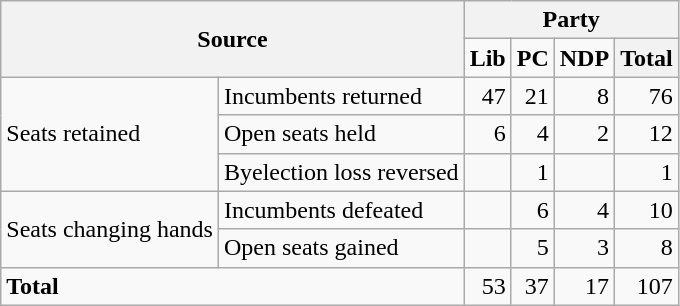<table class="wikitable" style="text-align:right;">
<tr>
<th colspan="2" rowspan="2">Source</th>
<th colspan="6">Party</th>
</tr>
<tr>
<td><strong>Lib</strong></td>
<td><strong>PC</strong></td>
<td><strong>NDP</strong></td>
<th>Total</th>
</tr>
<tr>
<td rowspan="3" style="text-align:left;">Seats retained</td>
<td style="text-align:left;">Incumbents returned</td>
<td>47</td>
<td>21</td>
<td>8</td>
<td>76</td>
</tr>
<tr>
<td style="text-align:left;">Open seats held</td>
<td>6</td>
<td>4</td>
<td>2</td>
<td>12</td>
</tr>
<tr>
<td style="text-align:left;">Byelection loss reversed</td>
<td></td>
<td>1</td>
<td></td>
<td>1</td>
</tr>
<tr>
<td rowspan="2" style="text-align:left;">Seats changing hands</td>
<td style="text-align:left;">Incumbents defeated</td>
<td></td>
<td>6</td>
<td>4</td>
<td>10</td>
</tr>
<tr>
<td style="text-align:left;">Open seats gained</td>
<td></td>
<td>5</td>
<td>3</td>
<td>8</td>
</tr>
<tr>
<td colspan="2" style="text-align:left;"><strong>Total</strong></td>
<td>53</td>
<td>37</td>
<td>17</td>
<td>107</td>
</tr>
</table>
